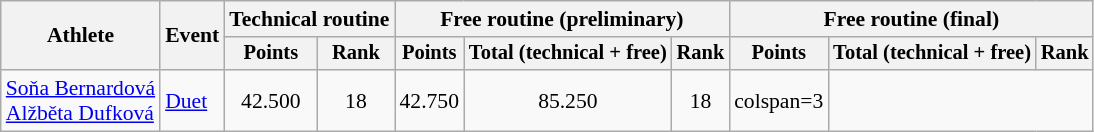<table class="wikitable" style="font-size:90%">
<tr>
<th rowspan="2">Athlete</th>
<th rowspan="2">Event</th>
<th colspan=2>Technical routine</th>
<th colspan=3>Free routine (preliminary)</th>
<th colspan=3>Free routine (final)</th>
</tr>
<tr style="font-size:95%">
<th>Points</th>
<th>Rank</th>
<th>Points</th>
<th>Total (technical + free)</th>
<th>Rank</th>
<th>Points</th>
<th>Total (technical + free)</th>
<th>Rank</th>
</tr>
<tr align=center>
<td align=left><a href='#'>Soňa Bernardová</a><br><a href='#'>Alžběta Dufková</a></td>
<td align=left><a href='#'>Duet</a></td>
<td>42.500</td>
<td>18</td>
<td>42.750</td>
<td>85.250</td>
<td>18</td>
<td>colspan=3 </td>
</tr>
</table>
